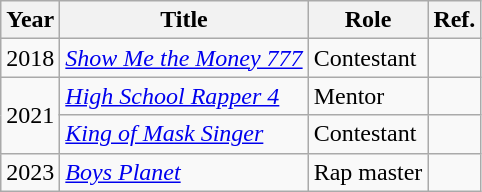<table class="wikitable plainrowheaders">
<tr>
<th>Year</th>
<th>Title</th>
<th>Role</th>
<th>Ref.</th>
</tr>
<tr>
<td>2018</td>
<td><em><a href='#'>Show Me the Money 777</a></em></td>
<td>Contestant</td>
<td></td>
</tr>
<tr>
<td rowspan="2">2021</td>
<td><em><a href='#'>High School Rapper 4</a></em></td>
<td>Mentor</td>
<td></td>
</tr>
<tr>
<td><em><a href='#'>King of Mask Singer</a></em></td>
<td>Contestant</td>
<td></td>
</tr>
<tr>
<td>2023</td>
<td><em><a href='#'>Boys Planet</a></em></td>
<td>Rap master</td>
<td></td>
</tr>
</table>
